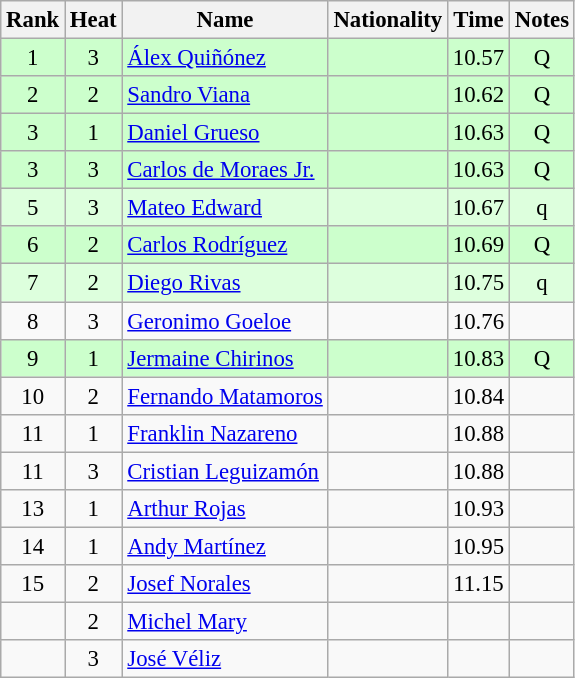<table class="wikitable sortable" style="text-align:center;font-size:95%">
<tr>
<th>Rank</th>
<th>Heat</th>
<th>Name</th>
<th>Nationality</th>
<th>Time</th>
<th>Notes</th>
</tr>
<tr bgcolor=ccffcc>
<td>1</td>
<td>3</td>
<td align=left><a href='#'>Álex Quiñónez</a></td>
<td align=left></td>
<td>10.57</td>
<td>Q</td>
</tr>
<tr bgcolor=ccffcc>
<td>2</td>
<td>2</td>
<td align=left><a href='#'>Sandro Viana</a></td>
<td align=left></td>
<td>10.62</td>
<td>Q</td>
</tr>
<tr bgcolor=ccffcc>
<td>3</td>
<td>1</td>
<td align=left><a href='#'>Daniel Grueso</a></td>
<td align=left></td>
<td>10.63</td>
<td>Q</td>
</tr>
<tr bgcolor=ccffcc>
<td>3</td>
<td>3</td>
<td align=left><a href='#'>Carlos de Moraes Jr.</a></td>
<td align=left></td>
<td>10.63</td>
<td>Q</td>
</tr>
<tr bgcolor=ddffdd>
<td>5</td>
<td>3</td>
<td align=left><a href='#'>Mateo Edward</a></td>
<td align=left></td>
<td>10.67</td>
<td>q</td>
</tr>
<tr bgcolor=ccffcc>
<td>6</td>
<td>2</td>
<td align=left><a href='#'>Carlos Rodríguez</a></td>
<td align=left></td>
<td>10.69</td>
<td>Q</td>
</tr>
<tr bgcolor=ddffdd>
<td>7</td>
<td>2</td>
<td align=left><a href='#'>Diego Rivas</a></td>
<td align=left></td>
<td>10.75</td>
<td>q</td>
</tr>
<tr>
<td>8</td>
<td>3</td>
<td align=left><a href='#'>Geronimo Goeloe</a></td>
<td align=left></td>
<td>10.76</td>
<td></td>
</tr>
<tr bgcolor=ccffcc>
<td>9</td>
<td>1</td>
<td align=left><a href='#'>Jermaine Chirinos</a></td>
<td align=left></td>
<td>10.83</td>
<td>Q</td>
</tr>
<tr>
<td>10</td>
<td>2</td>
<td align=left><a href='#'>Fernando Matamoros</a></td>
<td align=left></td>
<td>10.84</td>
<td></td>
</tr>
<tr>
<td>11</td>
<td>1</td>
<td align=left><a href='#'>Franklin Nazareno</a></td>
<td align=left></td>
<td>10.88</td>
<td></td>
</tr>
<tr>
<td>11</td>
<td>3</td>
<td align=left><a href='#'>Cristian Leguizamón</a></td>
<td align=left></td>
<td>10.88</td>
<td></td>
</tr>
<tr>
<td>13</td>
<td>1</td>
<td align=left><a href='#'>Arthur Rojas</a></td>
<td align=left></td>
<td>10.93</td>
<td></td>
</tr>
<tr>
<td>14</td>
<td>1</td>
<td align=left><a href='#'>Andy Martínez</a></td>
<td align=left></td>
<td>10.95</td>
<td></td>
</tr>
<tr>
<td>15</td>
<td>2</td>
<td align=left><a href='#'>Josef Norales</a></td>
<td align=left></td>
<td>11.15</td>
<td></td>
</tr>
<tr>
<td></td>
<td>2</td>
<td align=left><a href='#'>Michel Mary</a></td>
<td align=left></td>
<td></td>
<td></td>
</tr>
<tr>
<td></td>
<td>3</td>
<td align=left><a href='#'>José Véliz</a></td>
<td align=left></td>
<td></td>
<td></td>
</tr>
</table>
